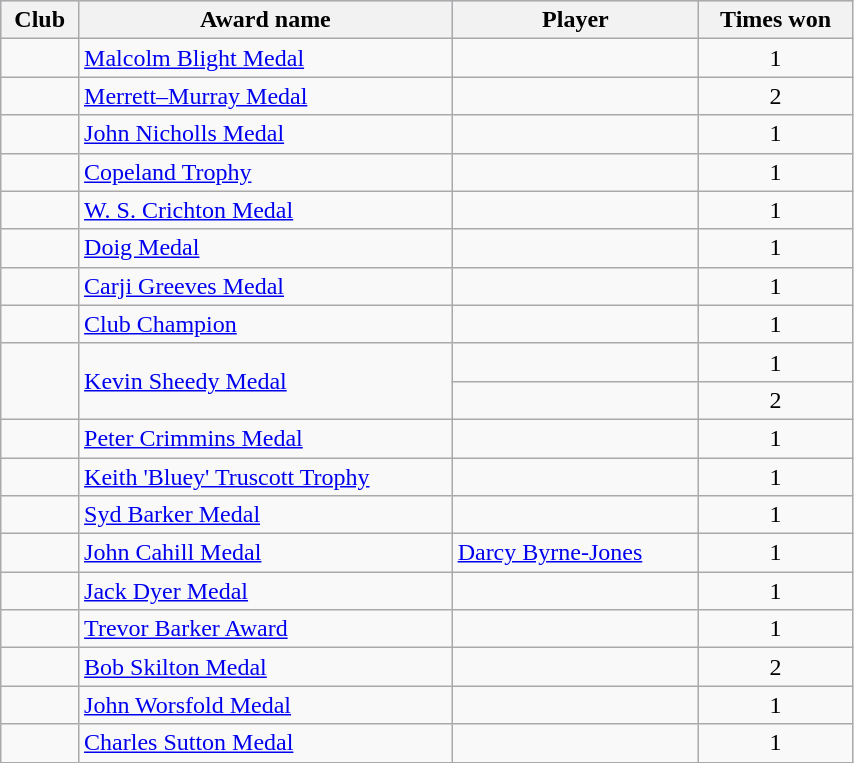<table class="wikitable sortable"  style="text-align:left; width:45%;">
<tr style="background:#C1D8FF;">
<th>Club</th>
<th>Award name</th>
<th>Player</th>
<th>Times won</th>
</tr>
<tr>
<td></td>
<td><a href='#'>Malcolm Blight Medal</a></td>
<td></td>
<td style="text-align:center">1</td>
</tr>
<tr>
<td></td>
<td><a href='#'>Merrett–Murray Medal</a></td>
<td></td>
<td style="text-align:center">2</td>
</tr>
<tr>
<td></td>
<td><a href='#'>John Nicholls Medal</a></td>
<td></td>
<td style="text-align:center">1</td>
</tr>
<tr>
<td></td>
<td><a href='#'>Copeland Trophy</a></td>
<td></td>
<td style="text-align:center">1</td>
</tr>
<tr>
<td></td>
<td><a href='#'>W. S. Crichton Medal</a></td>
<td></td>
<td style="text-align:center">1</td>
</tr>
<tr>
<td></td>
<td><a href='#'>Doig Medal</a></td>
<td></td>
<td style="text-align:center">1</td>
</tr>
<tr>
<td></td>
<td><a href='#'>Carji Greeves Medal</a></td>
<td></td>
<td style="text-align:center">1</td>
</tr>
<tr>
<td></td>
<td><a href='#'>Club Champion</a></td>
<td></td>
<td style="text-align:center">1</td>
</tr>
<tr>
<td rowspan="2"></td>
<td rowspan="2"><a href='#'>Kevin Sheedy Medal</a></td>
<td></td>
<td style="text-align:center">1</td>
</tr>
<tr>
<td></td>
<td style="text-align:center">2</td>
</tr>
<tr>
<td></td>
<td><a href='#'>Peter Crimmins Medal</a></td>
<td></td>
<td style="text-align:center">1</td>
</tr>
<tr>
<td></td>
<td><a href='#'>Keith 'Bluey' Truscott Trophy</a></td>
<td></td>
<td style="text-align:center">1</td>
</tr>
<tr>
<td></td>
<td><a href='#'>Syd Barker Medal</a></td>
<td></td>
<td style="text-align:center">1</td>
</tr>
<tr>
<td></td>
<td><a href='#'>John Cahill Medal</a></td>
<td><a href='#'>Darcy Byrne-Jones</a></td>
<td style="text-align:center">1</td>
</tr>
<tr>
<td></td>
<td><a href='#'>Jack Dyer Medal</a></td>
<td></td>
<td style="text-align:center">1</td>
</tr>
<tr>
<td></td>
<td><a href='#'>Trevor Barker Award</a></td>
<td></td>
<td style="text-align:center">1</td>
</tr>
<tr>
<td></td>
<td><a href='#'>Bob Skilton Medal</a></td>
<td></td>
<td style="text-align:center">2</td>
</tr>
<tr>
<td></td>
<td><a href='#'>John Worsfold Medal</a></td>
<td></td>
<td style="text-align:center">1</td>
</tr>
<tr>
<td></td>
<td><a href='#'>Charles Sutton Medal</a></td>
<td></td>
<td style="text-align:center">1</td>
</tr>
</table>
